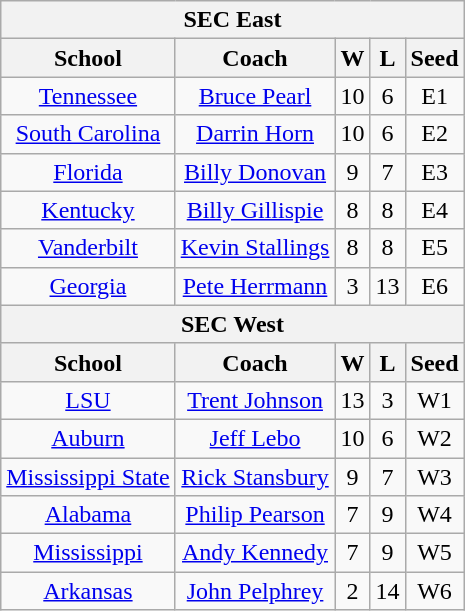<table class="wikitable" style="text-align:center">
<tr>
<th colspan="6">SEC East</th>
</tr>
<tr>
<th>School</th>
<th>Coach</th>
<th>W</th>
<th>L</th>
<th>Seed</th>
</tr>
<tr>
<td><a href='#'>Tennessee</a></td>
<td><a href='#'>Bruce Pearl</a></td>
<td>10</td>
<td>6</td>
<td>E1</td>
</tr>
<tr>
<td><a href='#'>South Carolina</a></td>
<td><a href='#'>Darrin Horn</a></td>
<td>10</td>
<td>6</td>
<td>E2</td>
</tr>
<tr>
<td><a href='#'>Florida</a></td>
<td><a href='#'>Billy Donovan</a></td>
<td>9</td>
<td>7</td>
<td>E3</td>
</tr>
<tr>
<td><a href='#'>Kentucky</a></td>
<td><a href='#'>Billy Gillispie</a></td>
<td>8</td>
<td>8</td>
<td>E4</td>
</tr>
<tr>
<td><a href='#'>Vanderbilt</a></td>
<td><a href='#'>Kevin Stallings</a></td>
<td>8</td>
<td>8</td>
<td>E5</td>
</tr>
<tr>
<td><a href='#'>Georgia</a></td>
<td><a href='#'>Pete Herrmann</a></td>
<td>3</td>
<td>13</td>
<td>E6</td>
</tr>
<tr>
<th colspan="6">SEC West</th>
</tr>
<tr>
<th>School</th>
<th>Coach</th>
<th>W</th>
<th>L</th>
<th>Seed</th>
</tr>
<tr>
<td><a href='#'>LSU</a></td>
<td><a href='#'>Trent Johnson</a></td>
<td>13</td>
<td>3</td>
<td>W1</td>
</tr>
<tr>
<td><a href='#'>Auburn</a></td>
<td><a href='#'>Jeff Lebo</a></td>
<td>10</td>
<td>6</td>
<td>W2</td>
</tr>
<tr>
<td><a href='#'>Mississippi State</a></td>
<td><a href='#'>Rick Stansbury</a></td>
<td>9</td>
<td>7</td>
<td>W3</td>
</tr>
<tr>
<td><a href='#'>Alabama</a></td>
<td><a href='#'>Philip Pearson</a></td>
<td>7</td>
<td>9</td>
<td>W4</td>
</tr>
<tr>
<td><a href='#'>Mississippi</a></td>
<td><a href='#'>Andy Kennedy</a></td>
<td>7</td>
<td>9</td>
<td>W5</td>
</tr>
<tr>
<td><a href='#'>Arkansas</a></td>
<td><a href='#'>John Pelphrey</a></td>
<td>2</td>
<td>14</td>
<td>W6</td>
</tr>
</table>
